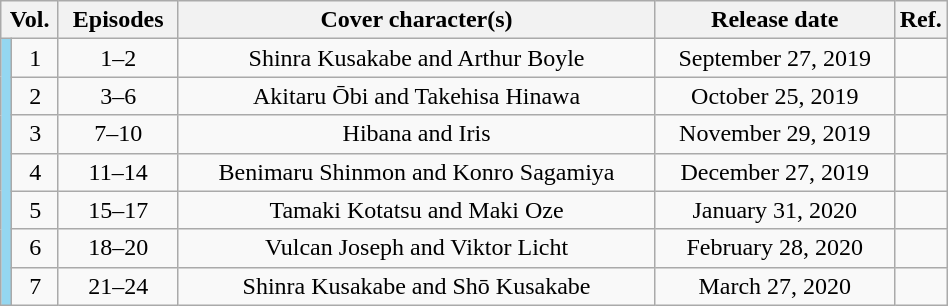<table class="wikitable" style="text-align: center; width: 50%;">
<tr>
<th colspan="2">Vol.</th>
<th>Episodes</th>
<th>Cover character(s)</th>
<th>Release date</th>
<th style="width:5%;">Ref.</th>
</tr>
<tr>
<td rowspan="7" style="width:1%; background:#94D7F1"></td>
<td>1</td>
<td>1–2</td>
<td>Shinra Kusakabe and Arthur Boyle</td>
<td>September 27, 2019</td>
<td></td>
</tr>
<tr>
<td>2</td>
<td>3–6</td>
<td>Akitaru Ōbi and Takehisa Hinawa</td>
<td>October 25, 2019</td>
<td></td>
</tr>
<tr>
<td>3</td>
<td>7–10</td>
<td>Hibana and Iris</td>
<td>November 29, 2019</td>
<td></td>
</tr>
<tr>
<td>4</td>
<td>11–14</td>
<td>Benimaru Shinmon and Konro Sagamiya</td>
<td>December 27, 2019</td>
<td></td>
</tr>
<tr>
<td>5</td>
<td>15–17</td>
<td>Tamaki Kotatsu and Maki Oze</td>
<td>January 31, 2020</td>
<td></td>
</tr>
<tr>
<td>6</td>
<td>18–20</td>
<td>Vulcan Joseph and Viktor Licht</td>
<td>February 28, 2020</td>
<td></td>
</tr>
<tr>
<td>7</td>
<td>21–24</td>
<td>Shinra Kusakabe and Shō Kusakabe</td>
<td>March 27, 2020</td>
<td></td>
</tr>
</table>
